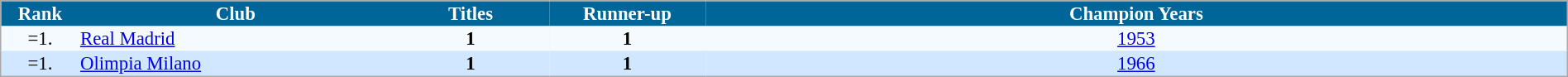<table cellspacing="0" style="background: #EBF5FF; border: 1px #aaa solid; border-collapse: collapse; font-size: 95%;" width=100%>
<tr bgcolor=#006699 style="color:white;">
<th width=5%>Rank</th>
<th width=20%>Club</th>
<th width=10%>Titles</th>
<th width=10%>Runner-up</th>
<th width=55%>Champion Years</th>
</tr>
<tr bgcolor="#f5faff">
<td align=center>=1.</td>
<td> <a href='#'>Real Madrid</a></td>
<td align=center><strong>1</strong></td>
<td align=center><strong>1</strong></td>
<td align=center><a href='#'>1953</a></td>
</tr>
<tr bgcolor="#d0e7ff">
<td align=center>=1.</td>
<td> <a href='#'>Olimpia Milano</a></td>
<td align=center><strong>1</strong></td>
<td align=center><strong>1</strong></td>
<td align=center><a href='#'>1966</a></td>
</tr>
</table>
